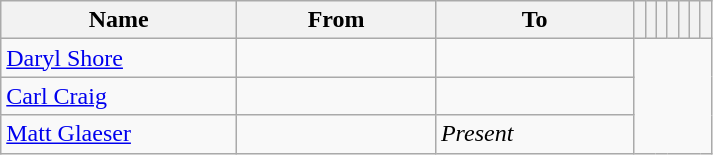<table class="wikitable plainrowheaders sortable" style="text-align:center">
<tr>
<th style="width:150px;">Name</th>
<th style="width:125px;" data-sort-type="isoDate">From</th>
<th style="width:125px;" class="unsortable">To</th>
<th></th>
<th></th>
<th></th>
<th></th>
<th></th>
<th></th>
<th></th>
</tr>
<tr>
<td scope="row" style="text-align:left" data-sort-value="Shore, Daryl"> <a href='#'>Daryl Shore</a></td>
<td align="left" data-sort-value="2018-09-27"></td>
<td align="left"><br></td>
</tr>
<tr>
<td scope="row" style="text-align:left" data-sort-value="Craig, Carl"> <a href='#'>Carl Craig</a></td>
<td align="left" data-sort-value="2020-12-01"></td>
<td align="left"><br></td>
</tr>
<tr>
<td scope="row" style="text-align:left" data-sort-value="Glaeser, Matt"> <a href='#'>Matt Glaeser</a></td>
<td align="left" data-sort-value="2021-12-03"></td>
<td align="left"><em>Present</em><br></td>
</tr>
</table>
